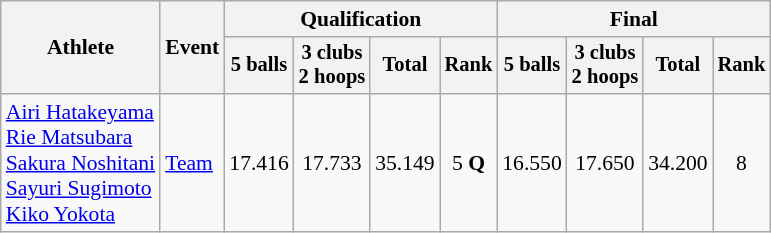<table class="wikitable" style="font-size:90%">
<tr>
<th rowspan="2">Athlete</th>
<th rowspan="2">Event</th>
<th colspan="4">Qualification</th>
<th colspan="4">Final</th>
</tr>
<tr style="font-size:95%">
<th>5 balls</th>
<th>3 clubs<br>2 hoops</th>
<th>Total</th>
<th>Rank</th>
<th>5 balls</th>
<th>3 clubs<br>2 hoops</th>
<th>Total</th>
<th>Rank</th>
</tr>
<tr align=center>
<td align=left><a href='#'>Airi Hatakeyama</a><br><a href='#'>Rie Matsubara</a><br><a href='#'>Sakura Noshitani</a><br><a href='#'>Sayuri Sugimoto</a><br><a href='#'>Kiko Yokota</a></td>
<td align=left><a href='#'>Team</a></td>
<td>17.416</td>
<td>17.733</td>
<td>35.149</td>
<td>5 <strong>Q</strong></td>
<td>16.550</td>
<td>17.650</td>
<td>34.200</td>
<td>8</td>
</tr>
</table>
